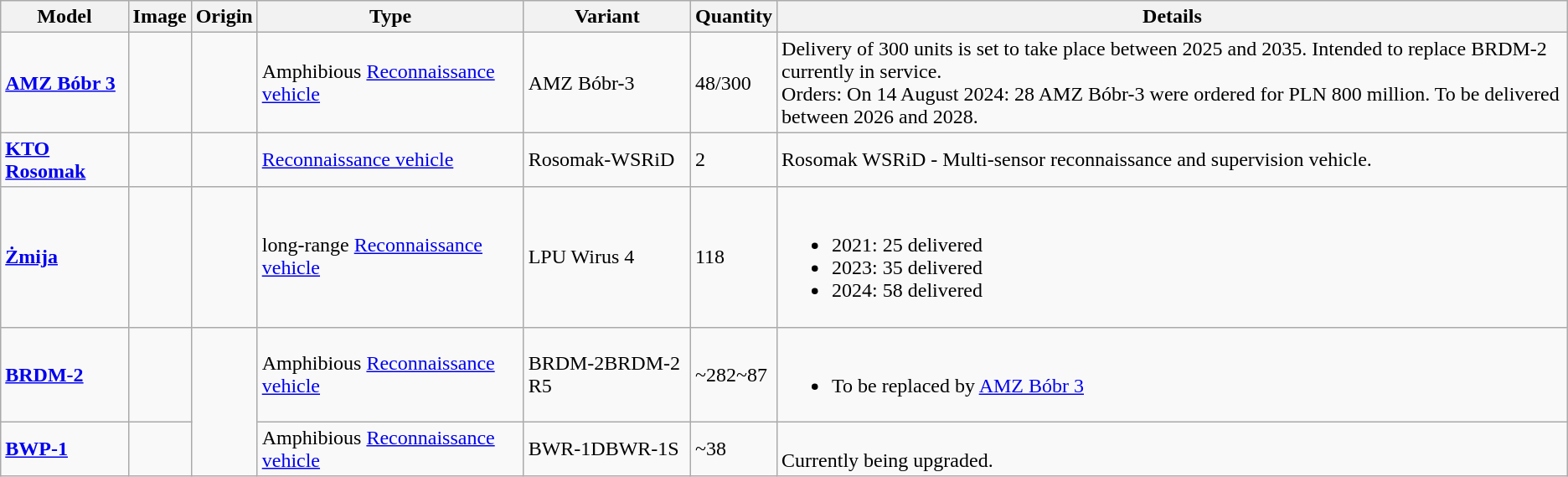<table class="wikitable">
<tr>
<th>Model</th>
<th>Image</th>
<th>Origin</th>
<th>Type</th>
<th>Variant</th>
<th>Quantity</th>
<th>Details</th>
</tr>
<tr>
<td><a href='#'><strong>AMZ Bóbr 3</strong></a></td>
<td></td>
<td><small></small></td>
<td>Amphibious <a href='#'>Reconnaissance vehicle</a></td>
<td>AMZ Bóbr-3</td>
<td>48/300</td>
<td>Delivery of 300 units is set to take place between 2025 and 2035. Intended to replace BRDM-2 currently in service.<br>Orders:
On 14 August 2024: 28 AMZ Bóbr-3 were ordered for PLN 800 million.
To be delivered between 2026 and 2028.</td>
</tr>
<tr>
<td><strong><a href='#'>KTO Rosomak</a></strong></td>
<td></td>
<td><small></small><br><small></small></td>
<td><a href='#'>Reconnaissance vehicle</a></td>
<td>Rosomak-WSRiD</td>
<td>2</td>
<td>Rosomak WSRiD - Multi-sensor reconnaissance and supervision vehicle.</td>
</tr>
<tr>
<td><a href='#'><strong>Żmija</strong></a></td>
<td></td>
<td><small></small></td>
<td>long-range <a href='#'>Reconnaissance vehicle</a></td>
<td>LPU Wirus 4</td>
<td>118</td>
<td><br><ul><li>2021: 25 delivered</li><li>2023: 35 delivered</li><li>2024: 58 delivered</li></ul></td>
</tr>
<tr>
<td><strong><a href='#'>BRDM-2</a></strong></td>
<td></td>
<td rowspan="2"><small></small><br><small></small></td>
<td>Amphibious <a href='#'>Reconnaissance vehicle</a></td>
<td>BRDM-2BRDM-2 R5</td>
<td>~282~87</td>
<td><br><ul><li>To be replaced by <a href='#'>AMZ Bóbr 3</a></li></ul></td>
</tr>
<tr>
<td><a href='#'><strong>BWP-1</strong></a></td>
<td></td>
<td>Amphibious <a href='#'>Reconnaissance vehicle</a></td>
<td>BWR-1DBWR-1S</td>
<td>~38</td>
<td><br>Currently being upgraded.</td>
</tr>
</table>
